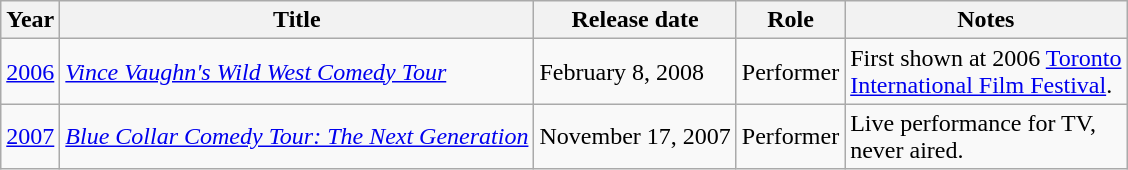<table class="wikitable">
<tr>
<th rowspan="1">Year</th>
<th rowspan="1">Title</th>
<th colspan="1">Release date</th>
<th colspan="1">Role</th>
<th colspan="1">Notes</th>
</tr>
<tr>
<td><a href='#'>2006</a></td>
<td><em><a href='#'>Vince Vaughn's Wild West Comedy Tour</a></em></td>
<td>February 8, 2008</td>
<td>Performer</td>
<td>First shown at 2006 <a href='#'>Toronto<br>International Film Festival</a>.</td>
</tr>
<tr>
<td><a href='#'>2007</a></td>
<td><em><a href='#'>Blue Collar Comedy Tour: The Next Generation</a></em></td>
<td>November 17, 2007</td>
<td>Performer</td>
<td>Live performance for TV,<br>never aired.</td>
</tr>
</table>
